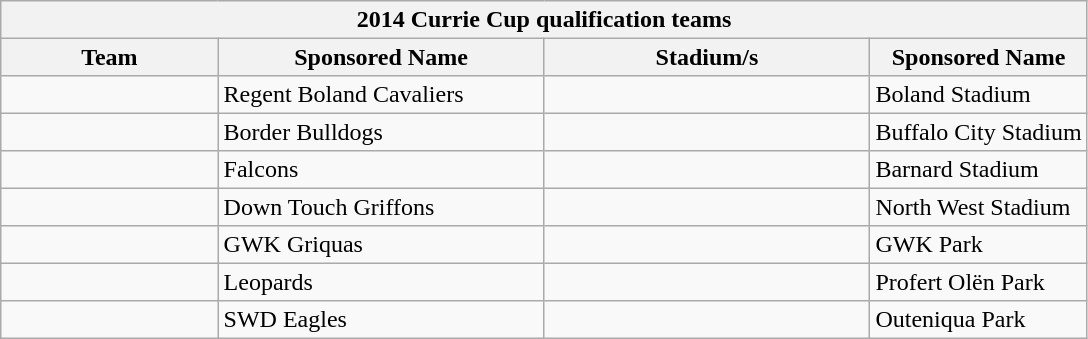<table class="wikitable" style="line-height:110%;">
<tr>
<th colspan=4>2014 Currie Cup qualification teams</th>
</tr>
<tr>
<th width="20%">Team</th>
<th width="30%">Sponsored Name</th>
<th width="30%">Stadium/s</th>
<th width="20%">Sponsored Name</th>
</tr>
<tr>
<td></td>
<td>Regent Boland Cavaliers</td>
<td></td>
<td>Boland Stadium</td>
</tr>
<tr>
<td></td>
<td>Border Bulldogs</td>
<td></td>
<td>Buffalo City Stadium</td>
</tr>
<tr>
<td></td>
<td>Falcons</td>
<td></td>
<td>Barnard Stadium</td>
</tr>
<tr>
<td></td>
<td>Down Touch Griffons</td>
<td></td>
<td>North West Stadium</td>
</tr>
<tr>
<td></td>
<td>GWK Griquas</td>
<td></td>
<td>GWK Park</td>
</tr>
<tr>
<td></td>
<td>Leopards</td>
<td></td>
<td>Profert Olën Park</td>
</tr>
<tr>
<td></td>
<td>SWD Eagles</td>
<td></td>
<td>Outeniqua Park</td>
</tr>
</table>
